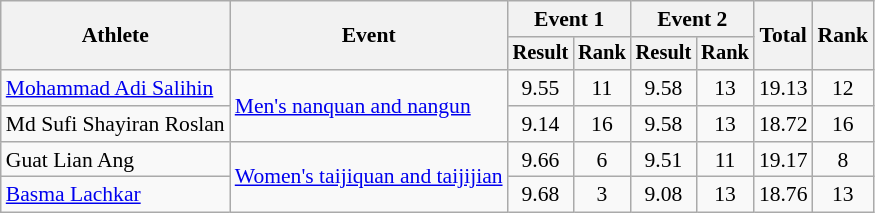<table class=wikitable style=font-size:90%;text-align:center>
<tr>
<th rowspan="2">Athlete</th>
<th rowspan="2">Event</th>
<th colspan="2">Event 1</th>
<th colspan="2">Event 2</th>
<th rowspan="2">Total</th>
<th rowspan="2">Rank</th>
</tr>
<tr style="font-size:95%">
<th>Result</th>
<th>Rank</th>
<th>Result</th>
<th>Rank</th>
</tr>
<tr>
<td align=left><a href='#'>Mohammad Adi Salihin</a></td>
<td align=left rowspan=2><a href='#'>Men's nanquan and nangun</a></td>
<td>9.55</td>
<td>11</td>
<td>9.58</td>
<td>13</td>
<td>19.13</td>
<td>12</td>
</tr>
<tr>
<td align=left>Md Sufi Shayiran Roslan</td>
<td>9.14</td>
<td>16</td>
<td>9.58</td>
<td>13</td>
<td>18.72</td>
<td>16</td>
</tr>
<tr>
<td align=left>Guat Lian Ang</td>
<td align=left rowspan=2><a href='#'>Women's taijiquan and taijijian</a></td>
<td>9.66</td>
<td>6</td>
<td>9.51</td>
<td>11</td>
<td>19.17</td>
<td>8</td>
</tr>
<tr>
<td align=left><a href='#'>Basma Lachkar</a></td>
<td>9.68</td>
<td>3</td>
<td>9.08</td>
<td>13</td>
<td>18.76</td>
<td>13</td>
</tr>
</table>
